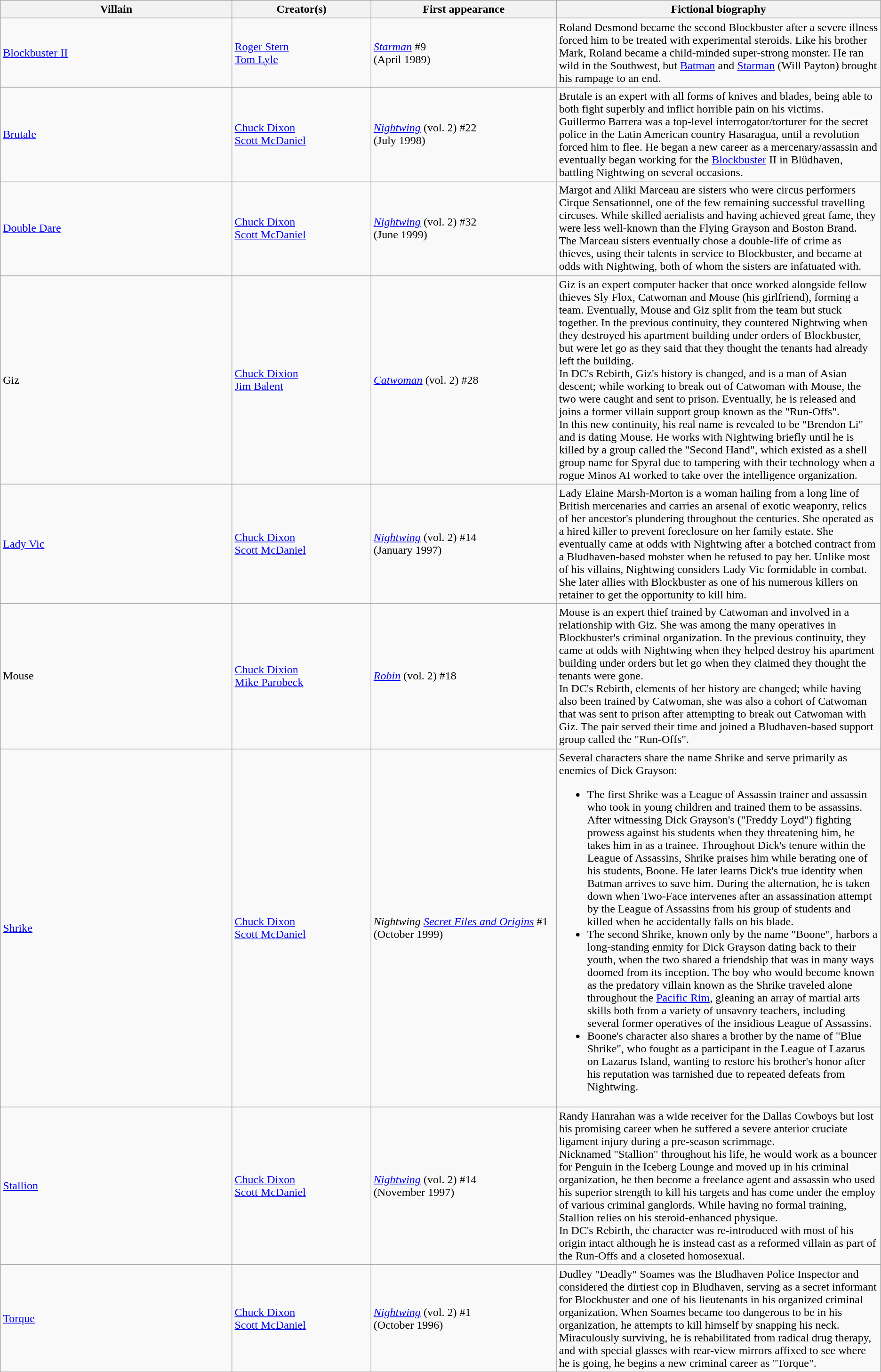<table class="wikitable">
<tr>
<th style="width:25%">Villain</th>
<th style="width:15%;">Creator(s)</th>
<th style="width:20%;">First appearance</th>
<th style="width:35%;">Fictional biography</th>
</tr>
<tr>
<td><a href='#'>Blockbuster II</a></td>
<td><a href='#'>Roger Stern</a><br><a href='#'>Tom Lyle</a></td>
<td><em><a href='#'>Starman</a></em> #9<br>(April 1989)</td>
<td>Roland Desmond became the second Blockbuster after a severe illness forced him to be treated with experimental steroids. Like his brother Mark, Roland became a child-minded super-strong monster. He ran wild in the Southwest, but <a href='#'>Batman</a> and <a href='#'>Starman</a> (Will Payton) brought his rampage to an end.</td>
</tr>
<tr>
<td><a href='#'>Brutale</a></td>
<td><a href='#'>Chuck Dixon</a><br><a href='#'>Scott McDaniel</a></td>
<td><em><a href='#'>Nightwing</a></em> (vol. 2) #22<br>(July 1998)</td>
<td>Brutale is an expert with all forms of knives and blades, being able to both fight superbly and inflict horrible pain on his victims.<br>Guillermo Barrera was a top-level interrogator/torturer for the secret police in the Latin American country Hasaragua, until a revolution forced him to flee. He began a new career as a mercenary/assassin and eventually began working for the <a href='#'>Blockbuster</a> II in Blüdhaven, battling Nightwing on several occasions.</td>
</tr>
<tr>
<td><a href='#'>Double Dare</a></td>
<td><a href='#'>Chuck Dixon</a><br><a href='#'>Scott McDaniel</a></td>
<td><em><a href='#'>Nightwing</a></em> (vol. 2) #32<br>(June 1999)</td>
<td>Margot and Aliki Marceau are sisters who were circus performers Cirque Sensationnel, one of the few remaining successful travelling circuses. While skilled aerialists and having achieved great fame, they were less well-known than the Flying Grayson and Boston Brand.<br>The Marceau sisters eventually chose a double-life of crime as thieves, using their talents in service to Blockbuster, and became at odds with Nightwing, both of whom the sisters are infatuated with.</td>
</tr>
<tr>
<td>Giz</td>
<td><a href='#'>Chuck Dixion</a><br><a href='#'>Jim Balent</a></td>
<td><em><a href='#'>Catwoman</a></em> (vol. 2) #28</td>
<td>Giz is an expert computer hacker that once worked alongside fellow thieves Sly Flox, Catwoman and Mouse (his girlfriend), forming a team. Eventually, Mouse and Giz split from the team but stuck together. In the previous continuity, they countered Nightwing when they destroyed his apartment building under orders of Blockbuster, but were let go as they said that they thought the tenants had already left the building.<br>In DC's Rebirth, Giz's history is changed, and is a man of Asian descent; while working to break out of Catwoman with Mouse, the two were caught and sent to prison. Eventually, he is released and joins a former villain support group known as the "Run-Offs".<br>In this new continuity, his real name is revealed to be "Brendon Li" and is dating Mouse. He works with Nightwing briefly until he is killed by a group called the "Second Hand", which existed as a shell group name for Spyral due to tampering with their technology when a rogue Minos AI worked to take over the intelligence organization.</td>
</tr>
<tr>
<td><a href='#'>Lady Vic</a></td>
<td><a href='#'>Chuck Dixon</a><br><a href='#'>Scott McDaniel</a></td>
<td><em><a href='#'>Nightwing</a></em> (vol. 2) #14<br>(January 1997)</td>
<td>Lady Elaine Marsh-Morton is a woman hailing from a long line of British mercenaries and carries an arsenal of exotic weaponry, relics of her ancestor's plundering throughout the centuries. She operated as a hired killer to prevent foreclosure on her family estate. She eventually came at odds with Nightwing after a botched contract from a Bludhaven-based mobster when he refused to pay her. Unlike most of his villains, Nightwing considers Lady Vic formidable in combat. She later allies with Blockbuster as one of his numerous killers on retainer to get the opportunity to kill him.</td>
</tr>
<tr>
<td>Mouse</td>
<td><a href='#'>Chuck Dixion</a><br><a href='#'>Mike Parobeck</a></td>
<td><em><a href='#'>Robin</a></em> (vol. 2) #18</td>
<td>Mouse is an expert thief trained by Catwoman and involved in a relationship with Giz. She was among the many operatives in Blockbuster's criminal organization. In the previous continuity, they came at odds with Nightwing when they helped destroy his apartment building under orders but let go when they claimed they thought the tenants were gone.<br>In DC's Rebirth, elements of her history are changed; while having also been trained by Catwoman, she was also a cohort of Catwoman that was sent to prison after attempting to break out Catwoman with Giz. The pair served their time and joined a Bludhaven-based support group called the "Run-Offs".</td>
</tr>
<tr>
<td><a href='#'>Shrike</a></td>
<td><a href='#'>Chuck Dixon</a><br><a href='#'>Scott McDaniel</a></td>
<td><em>Nightwing <a href='#'>Secret Files and Origins</a></em> #1<br>(October 1999)</td>
<td>Several characters share the name Shrike and serve primarily as enemies of Dick Grayson:<br><ul><li>The first Shrike was a League of Assassin trainer and assassin who took in young children and trained them to be assassins. After witnessing Dick Grayson's ("Freddy Loyd") fighting prowess against his students when they threatening him, he takes him in as a trainee. Throughout Dick's tenure within the League of Assassins, Shrike praises him while berating one of his students, Boone. He later learns Dick's true identity when Batman arrives to save him. During the alternation, he is taken down when Two-Face intervenes after an assassination attempt by the League of Assassins from his group of students and killed when he accidentally falls on his blade.</li><li>The second Shrike, known only by the name "Boone", harbors a long-standing enmity for Dick Grayson dating back to their youth, when the two shared a friendship that was in many ways doomed from its inception. The boy who would become known as the predatory villain known as the Shrike traveled alone throughout the <a href='#'>Pacific Rim</a>, gleaning an array of martial arts skills both from a variety of unsavory teachers, including several former operatives of the insidious League of Assassins.</li><li>Boone's character also shares a brother by the name of "Blue Shrike", who fought as a participant in the League of Lazarus on Lazarus Island, wanting to restore his brother's honor after his reputation was tarnished due to repeated defeats from Nightwing.</li></ul></td>
</tr>
<tr>
<td><a href='#'>Stallion</a></td>
<td><a href='#'>Chuck Dixon</a><br><a href='#'>Scott McDaniel</a></td>
<td><em><a href='#'>Nightwing</a></em> (vol. 2) #14<br>(November 1997)</td>
<td>Randy Hanrahan was a wide receiver for the Dallas Cowboys but lost his promising career when he suffered a severe anterior cruciate ligament injury during a pre-season scrimmage.<br>Nicknamed "Stallion" throughout his life, he would work as a bouncer for Penguin in the Iceberg Lounge and moved up in his criminal organization, he then become a freelance agent and assassin who used his superior strength to kill his targets and has come under the employ of various criminal ganglords. While having no formal training, Stallion relies on his steroid-enhanced physique.<br>In DC's Rebirth, the character was re-introduced with most of his origin intact although he is instead cast as a reformed villain as part of the Run-Offs and a closeted homosexual.</td>
</tr>
<tr>
<td><a href='#'>Torque</a></td>
<td><a href='#'>Chuck Dixon</a><br><a href='#'>Scott McDaniel</a></td>
<td><em><a href='#'>Nightwing</a></em> (vol. 2) #1<br>(October 1996)</td>
<td>Dudley "Deadly" Soames was the Bludhaven Police Inspector and considered the dirtiest cop in Bludhaven, serving as a secret informant for Blockbuster and one of his lieutenants in his organized criminal organization. When Soames became too dangerous to be in his organization, he attempts to kill himself by snapping his neck.<br>Miraculously surviving, he is rehabilitated from radical drug therapy, and with special glasses with rear-view mirrors affixed to see where he is going, he begins a new criminal career as "Torque".</td>
</tr>
<tr>
</tr>
</table>
